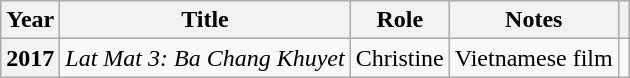<table class="wikitable plainrowheaders">
<tr>
<th scope="col">Year</th>
<th scope="col">Title</th>
<th scope="col">Role</th>
<th scope="col">Notes</th>
<th scope="col" class="unsortable"></th>
</tr>
<tr>
<th scope="row">2017</th>
<td><em>Lat Mat 3: Ba Chang Khuyet</em></td>
<td>Christine</td>
<td>Vietnamese film</td>
<td style="text-align:center"></td>
</tr>
</table>
